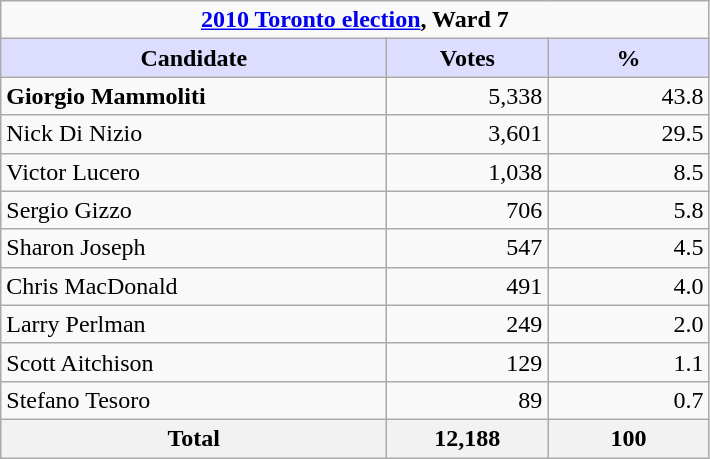<table class="wikitable">
<tr>
<td colspan="3" style="text-align:center;"><strong><a href='#'>2010 Toronto election</a>, Ward 7</strong></td>
</tr>
<tr>
<th style="background:#ddf; width:250px;">Candidate</th>
<th style="background:#ddf; width:100px;">Votes</th>
<th style="background:#ddf; width:100px;">%</th>
</tr>
<tr>
<td><strong>Giorgio Mammoliti</strong></td>
<td align=right>5,338</td>
<td align=right>43.8</td>
</tr>
<tr>
<td>Nick Di Nizio</td>
<td align=right>3,601</td>
<td align=right>29.5</td>
</tr>
<tr>
<td>Victor Lucero</td>
<td align=right>1,038</td>
<td align=right>8.5</td>
</tr>
<tr>
<td>Sergio Gizzo</td>
<td align=right>706</td>
<td align=right>5.8</td>
</tr>
<tr>
<td>Sharon Joseph</td>
<td align=right>547</td>
<td align=right>4.5</td>
</tr>
<tr>
<td>Chris MacDonald</td>
<td align=right>491</td>
<td align=right>4.0</td>
</tr>
<tr>
<td>Larry Perlman</td>
<td align=right>249</td>
<td align=right>2.0</td>
</tr>
<tr>
<td>Scott Aitchison</td>
<td align=right>129</td>
<td align=right>1.1</td>
</tr>
<tr>
<td>Stefano Tesoro</td>
<td align=right>89</td>
<td align=right>0.7</td>
</tr>
<tr>
<th>Total</th>
<th align=right>12,188</th>
<th align=right>100</th>
</tr>
</table>
